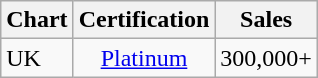<table class="wikitable">
<tr>
<th align="left">Chart</th>
<th align="left">Certification</th>
<th align="left">Sales</th>
</tr>
<tr>
<td align="left">UK</td>
<td style="text-align:center;"><a href='#'>Platinum</a></td>
<td align="right">300,000+</td>
</tr>
</table>
